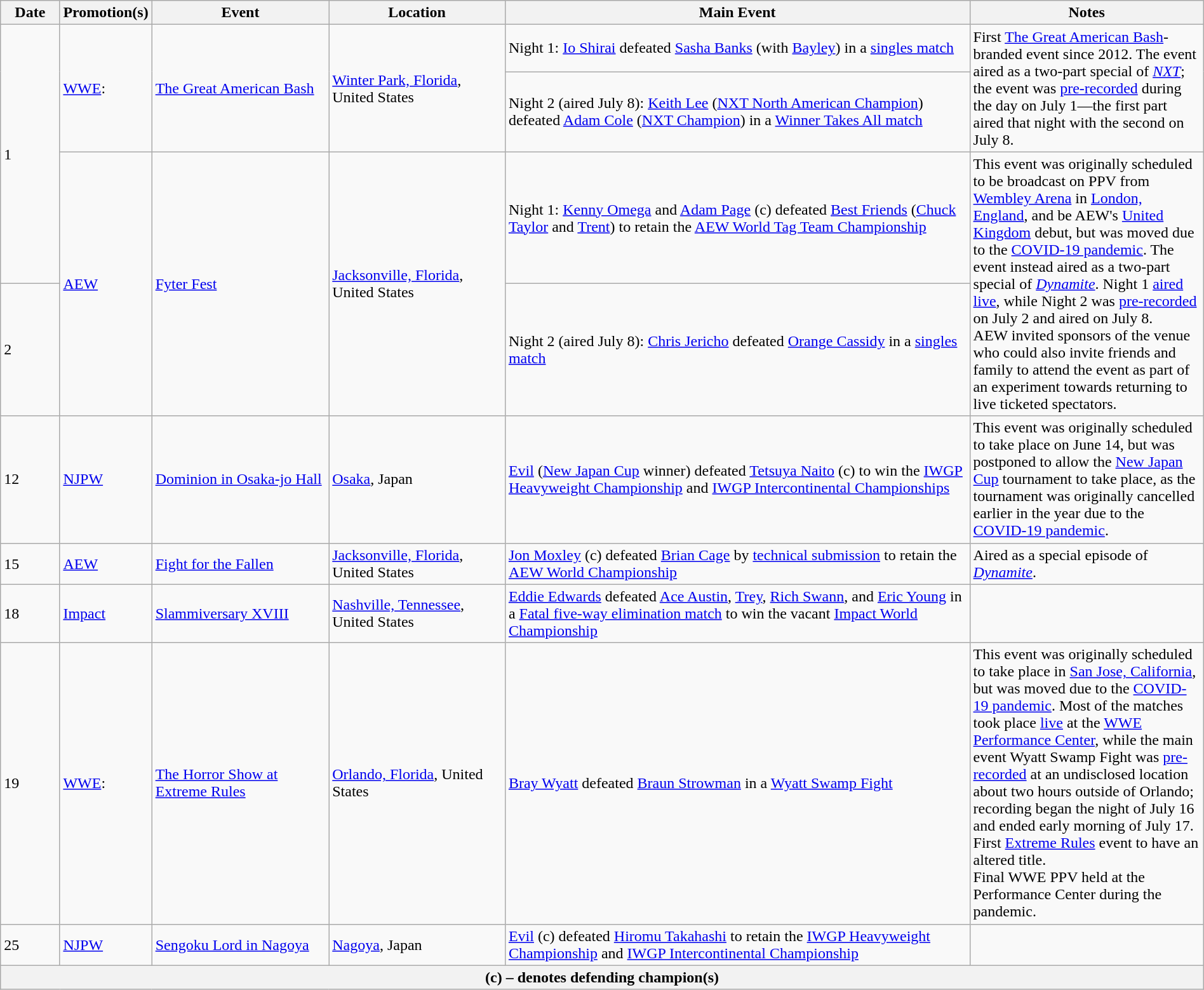<table class="wikitable" style="width:100%;">
<tr>
<th width=5%>Date</th>
<th width=5%>Promotion(s)</th>
<th style="width:15%;">Event</th>
<th style="width:15%;">Location</th>
<th style="width:40%;">Main Event</th>
<th style="width:20%;">Notes</th>
</tr>
<tr>
<td rowspan="3">1</td>
<td rowspan="2"><a href='#'>WWE</a>:</td>
<td rowspan="2"><a href='#'>The Great American Bash</a></td>
<td rowspan="2"><a href='#'>Winter Park, Florida</a>, United States</td>
<td>Night 1: <a href='#'>Io Shirai</a> defeated <a href='#'>Sasha Banks</a> (with <a href='#'>Bayley</a>) in a <a href='#'>singles match</a></td>
<td rowspan="2">First <a href='#'>The Great American Bash</a>-branded event since 2012. The event aired as a two-part special of <em><a href='#'>NXT</a></em>; the event was <a href='#'>pre-recorded</a> during the day on July 1—the first part aired that night with the second on July 8.</td>
</tr>
<tr>
<td>Night 2 (aired July 8): <a href='#'>Keith Lee</a> (<a href='#'>NXT North American Champion</a>) defeated <a href='#'>Adam Cole</a> (<a href='#'>NXT Champion</a>) in a <a href='#'>Winner Takes All match</a></td>
</tr>
<tr>
<td rowspan="2"><a href='#'>AEW</a></td>
<td rowspan="2"><a href='#'>Fyter Fest</a></td>
<td rowspan="2"><a href='#'>Jacksonville, Florida</a>, United States</td>
<td>Night 1: <a href='#'>Kenny Omega</a> and <a href='#'>Adam Page</a> (c) defeated <a href='#'>Best Friends</a> (<a href='#'>Chuck Taylor</a> and <a href='#'>Trent</a>) to retain the <a href='#'>AEW World Tag Team Championship</a></td>
<td rowspan="2">This event was originally scheduled to be broadcast on PPV from <a href='#'>Wembley Arena</a> in <a href='#'>London, England</a>, and be AEW's <a href='#'>United Kingdom</a> debut, but was moved due to the <a href='#'>COVID-19 pandemic</a>. The event instead aired as a two-part special of <em><a href='#'>Dynamite</a></em>. Night 1 <a href='#'>aired live</a>, while Night 2 was <a href='#'>pre-recorded</a> on July 2 and aired on July 8.<br>AEW invited sponsors of the venue who could also invite friends and family to attend the event as part of an experiment towards returning to live ticketed spectators.</td>
</tr>
<tr>
<td>2</td>
<td>Night 2 (aired July 8): <a href='#'>Chris Jericho</a> defeated <a href='#'>Orange Cassidy</a> in a <a href='#'>singles match</a></td>
</tr>
<tr>
<td>12</td>
<td><a href='#'>NJPW</a></td>
<td><a href='#'>Dominion in Osaka-jo Hall</a></td>
<td><a href='#'>Osaka</a>, Japan</td>
<td><a href='#'>Evil</a> (<a href='#'>New Japan Cup</a> winner) defeated <a href='#'>Tetsuya Naito</a> (c) to win the <a href='#'>IWGP Heavyweight Championship</a> and <a href='#'>IWGP Intercontinental Championships</a></td>
<td>This event was originally scheduled to take place on June 14, but was postponed to allow the <a href='#'>New Japan Cup</a> tournament to take place, as the tournament was originally cancelled earlier in the year due to the <a href='#'>COVID-19 pandemic</a>.</td>
</tr>
<tr>
<td>15</td>
<td><a href='#'>AEW</a></td>
<td><a href='#'>Fight for the Fallen</a></td>
<td><a href='#'>Jacksonville, Florida</a>, United States</td>
<td><a href='#'>Jon Moxley</a> (c) defeated <a href='#'>Brian Cage</a> by <a href='#'>technical submission</a> to retain the <a href='#'>AEW World Championship</a></td>
<td>Aired as a special episode of <em><a href='#'>Dynamite</a></em>.</td>
</tr>
<tr>
<td>18</td>
<td><a href='#'>Impact</a></td>
<td><a href='#'>Slammiversary XVIII</a></td>
<td><a href='#'>Nashville, Tennessee</a>, United States</td>
<td><a href='#'>Eddie Edwards</a> defeated <a href='#'>Ace Austin</a>, <a href='#'>Trey</a>, <a href='#'>Rich Swann</a>, and <a href='#'>Eric Young</a> in a <a href='#'>Fatal five-way elimination match</a> to win the vacant <a href='#'>Impact World Championship</a></td>
<td></td>
</tr>
<tr>
<td>19</td>
<td><a href='#'>WWE</a>:</td>
<td><a href='#'>The Horror Show at Extreme Rules</a></td>
<td><a href='#'>Orlando, Florida</a>, United States</td>
<td><a href='#'>Bray Wyatt</a> defeated <a href='#'>Braun Strowman</a> in a <a href='#'>Wyatt Swamp Fight</a></td>
<td>This event was originally scheduled to take place in <a href='#'>San Jose, California</a>, but was moved due to the <a href='#'>COVID-19 pandemic</a>. Most of the matches took place <a href='#'>live</a> at the <a href='#'>WWE Performance Center</a>, while the main event Wyatt Swamp Fight was <a href='#'>pre-recorded</a> at an undisclosed location about two hours outside of Orlando; recording began the night of July 16 and ended early morning of July 17.<br>First <a href='#'>Extreme Rules</a> event to have an altered title.<br>Final WWE PPV held at the Performance Center during the pandemic.</td>
</tr>
<tr>
<td>25</td>
<td><a href='#'>NJPW</a></td>
<td><a href='#'>Sengoku Lord in Nagoya</a></td>
<td><a href='#'>Nagoya</a>, Japan</td>
<td><a href='#'>Evil</a> (c) defeated <a href='#'>Hiromu Takahashi</a> to retain the <a href='#'>IWGP Heavyweight Championship</a> and <a href='#'>IWGP Intercontinental Championship</a></td>
<td></td>
</tr>
<tr>
<th colspan="6">(c) – denotes defending champion(s)</th>
</tr>
</table>
